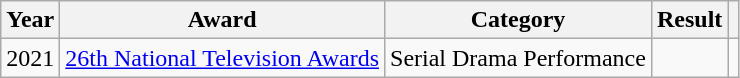<table class="wikitable">
<tr>
<th>Year</th>
<th>Award</th>
<th>Category</th>
<th>Result</th>
<th></th>
</tr>
<tr>
<td>2021</td>
<td><a href='#'>26th National Television Awards</a></td>
<td>Serial Drama Performance</td>
<td></td>
<td align="center"></td>
</tr>
</table>
